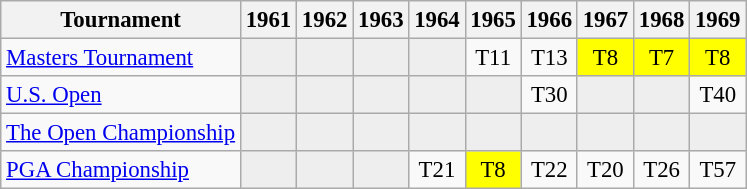<table class="wikitable" style="font-size:95%;text-align:center;">
<tr>
<th>Tournament</th>
<th>1961</th>
<th>1962</th>
<th>1963</th>
<th>1964</th>
<th>1965</th>
<th>1966</th>
<th>1967</th>
<th>1968</th>
<th>1969</th>
</tr>
<tr>
<td align=left><a href='#'>Masters Tournament</a></td>
<td style="background:#eeeeee;"></td>
<td style="background:#eeeeee;"></td>
<td style="background:#eeeeee;"></td>
<td style="background:#eeeeee;"></td>
<td>T11</td>
<td>T13</td>
<td style="background:yellow;">T8</td>
<td style="background:yellow;">T7</td>
<td style="background:yellow;">T8</td>
</tr>
<tr>
<td align=left><a href='#'>U.S. Open</a></td>
<td style="background:#eeeeee;"></td>
<td style="background:#eeeeee;"></td>
<td style="background:#eeeeee;"></td>
<td style="background:#eeeeee;"></td>
<td style="background:#eeeeee;"></td>
<td>T30</td>
<td style="background:#eeeeee;"></td>
<td style="background:#eeeeee;"></td>
<td>T40</td>
</tr>
<tr>
<td align=left><a href='#'>The Open Championship</a></td>
<td style="background:#eeeeee;"></td>
<td style="background:#eeeeee;"></td>
<td style="background:#eeeeee;"></td>
<td style="background:#eeeeee;"></td>
<td style="background:#eeeeee;"></td>
<td style="background:#eeeeee;"></td>
<td style="background:#eeeeee;"></td>
<td style="background:#eeeeee;"></td>
<td style="background:#eeeeee;"></td>
</tr>
<tr>
<td align=left><a href='#'>PGA Championship</a></td>
<td style="background:#eeeeee;"></td>
<td style="background:#eeeeee;"></td>
<td style="background:#eeeeee;"></td>
<td>T21</td>
<td style="background:yellow;">T8</td>
<td>T22</td>
<td>T20</td>
<td>T26</td>
<td>T57</td>
</tr>
</table>
